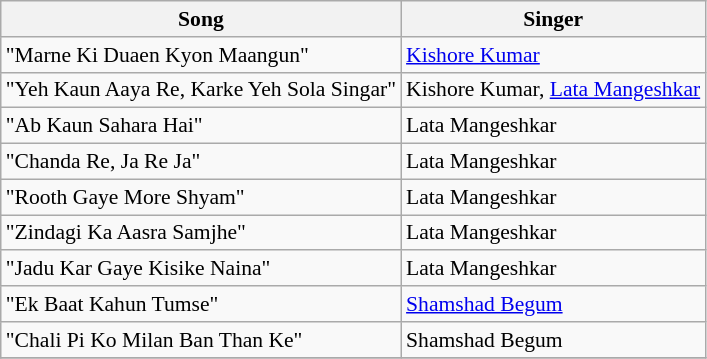<table class="wikitable" style="font-size:90%;">
<tr>
<th>Song</th>
<th>Singer</th>
</tr>
<tr>
<td>"Marne Ki Duaen Kyon Maangun"</td>
<td><a href='#'>Kishore Kumar</a></td>
</tr>
<tr>
<td>"Yeh Kaun Aaya Re, Karke Yeh Sola Singar"</td>
<td>Kishore Kumar, <a href='#'>Lata Mangeshkar</a></td>
</tr>
<tr>
<td>"Ab Kaun Sahara Hai"</td>
<td>Lata Mangeshkar</td>
</tr>
<tr>
<td>"Chanda Re, Ja Re Ja"</td>
<td>Lata Mangeshkar</td>
</tr>
<tr>
<td>"Rooth Gaye More Shyam"</td>
<td>Lata Mangeshkar</td>
</tr>
<tr>
<td>"Zindagi Ka Aasra Samjhe"</td>
<td>Lata Mangeshkar</td>
</tr>
<tr>
<td>"Jadu Kar Gaye Kisike Naina"</td>
<td>Lata Mangeshkar</td>
</tr>
<tr>
<td>"Ek Baat Kahun Tumse"</td>
<td><a href='#'>Shamshad Begum</a></td>
</tr>
<tr>
<td>"Chali Pi Ko Milan Ban Than Ke"</td>
<td>Shamshad Begum</td>
</tr>
<tr>
</tr>
</table>
